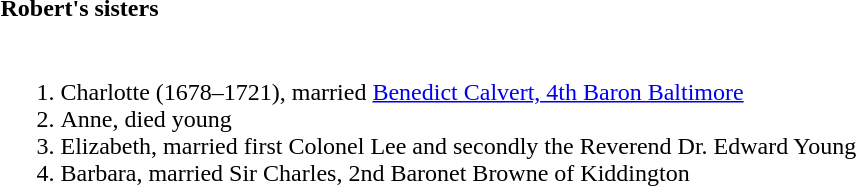<table>
<tr>
<th align="left">Robert's sisters</th>
</tr>
<tr>
<td><br><ol><li>Charlotte (1678–1721), married <a href='#'>Benedict Calvert, 4th Baron Baltimore</a></li><li>Anne, died young</li><li>Elizabeth, married first Colonel Lee and secondly the Reverend Dr. Edward Young</li><li>Barbara, married Sir Charles, 2nd Baronet Browne of Kiddington</li></ol></td>
</tr>
</table>
